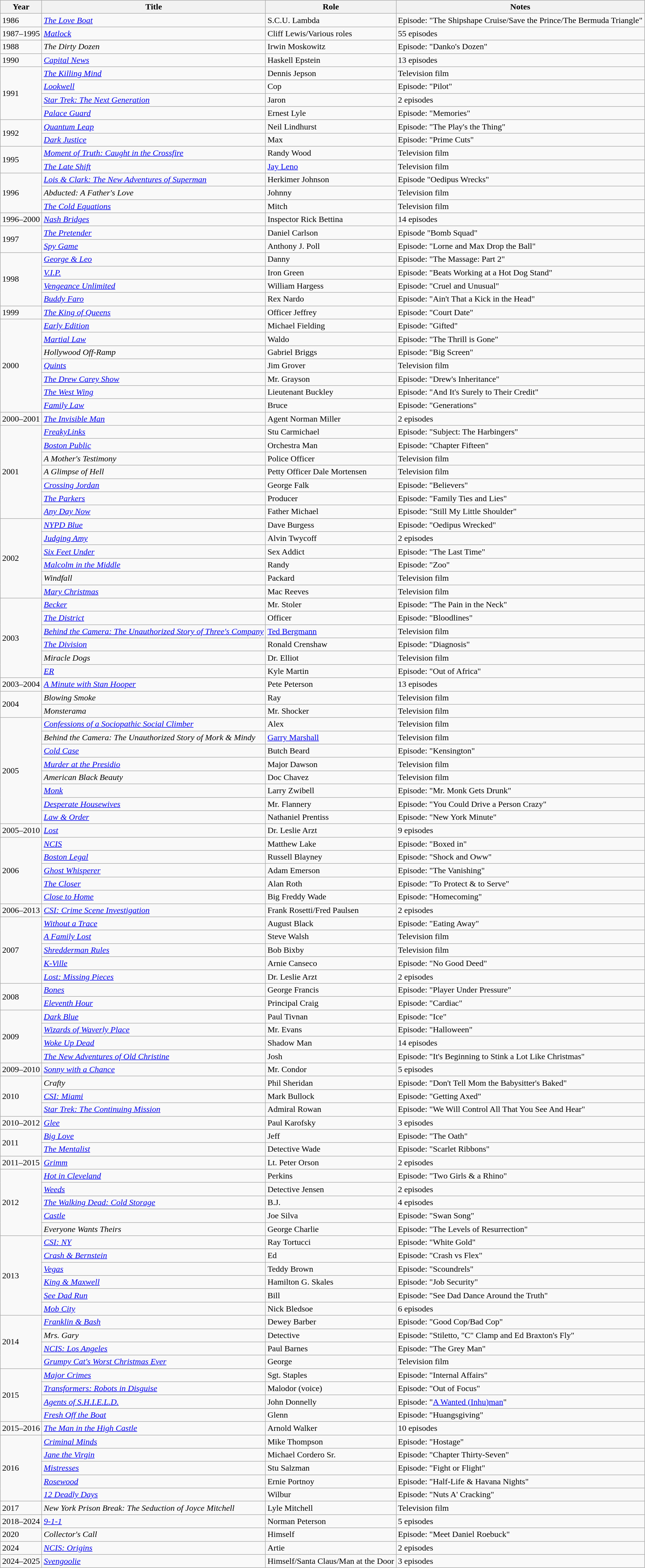<table class="wikitable sortable">
<tr>
<th>Year</th>
<th>Title</th>
<th>Role</th>
<th class="unsortable">Notes</th>
</tr>
<tr>
<td>1986</td>
<td><em><a href='#'>The Love Boat</a></em></td>
<td>S.C.U. Lambda</td>
<td>Episode: "The Shipshape Cruise/Save the Prince/The Bermuda Triangle"</td>
</tr>
<tr>
<td>1987–1995</td>
<td><em><a href='#'>Matlock</a></em></td>
<td>Cliff Lewis/Various roles</td>
<td>55 episodes</td>
</tr>
<tr>
<td>1988</td>
<td><em>The Dirty Dozen</em></td>
<td>Irwin Moskowitz</td>
<td>Episode: "Danko's Dozen"</td>
</tr>
<tr>
<td>1990</td>
<td><em><a href='#'>Capital News</a></em></td>
<td>Haskell Epstein</td>
<td>13 episodes</td>
</tr>
<tr>
<td rowspan="4">1991</td>
<td><em><a href='#'>The Killing Mind</a></em></td>
<td>Dennis Jepson</td>
<td>Television film</td>
</tr>
<tr>
<td><em><a href='#'>Lookwell</a></em></td>
<td>Cop</td>
<td>Episode: "Pilot"</td>
</tr>
<tr>
<td><em><a href='#'>Star Trek: The Next Generation</a></em></td>
<td>Jaron</td>
<td>2 episodes</td>
</tr>
<tr>
<td><em><a href='#'>Palace Guard</a></em></td>
<td>Ernest Lyle</td>
<td>Episode: "Memories"</td>
</tr>
<tr>
<td rowspan="2">1992</td>
<td><em><a href='#'>Quantum Leap</a></em></td>
<td>Neil Lindhurst</td>
<td>Episode: "The Play's the Thing"</td>
</tr>
<tr>
<td><em><a href='#'>Dark Justice</a></em></td>
<td>Max</td>
<td>Episode: "Prime Cuts"</td>
</tr>
<tr>
<td rowspan="2">1995</td>
<td><em><a href='#'>Moment of Truth: Caught in the Crossfire</a></em></td>
<td>Randy Wood</td>
<td>Television film</td>
</tr>
<tr>
<td><em><a href='#'>The Late Shift</a></em></td>
<td><a href='#'>Jay Leno</a></td>
<td>Television film</td>
</tr>
<tr>
<td rowspan="3">1996</td>
<td><em><a href='#'>Lois & Clark: The New Adventures of Superman</a></em></td>
<td>Herkimer Johnson</td>
<td>Episode "Oedipus Wrecks"</td>
</tr>
<tr>
<td><em>Abducted: A Father's Love</em></td>
<td>Johnny</td>
<td>Television film</td>
</tr>
<tr>
<td><em><a href='#'>The Cold Equations</a></em></td>
<td>Mitch</td>
<td>Television film</td>
</tr>
<tr>
<td>1996–2000</td>
<td><em><a href='#'>Nash Bridges</a></em></td>
<td>Inspector Rick Bettina</td>
<td>14 episodes</td>
</tr>
<tr>
<td rowspan="2">1997</td>
<td><em><a href='#'>The Pretender</a></em></td>
<td>Daniel Carlson</td>
<td>Episode "Bomb Squad"</td>
</tr>
<tr>
<td><em><a href='#'>Spy Game</a></em></td>
<td>Anthony J. Poll</td>
<td>Episode: "Lorne and Max Drop the Ball"</td>
</tr>
<tr>
<td rowspan="4">1998</td>
<td><em><a href='#'>George & Leo</a></em></td>
<td>Danny</td>
<td>Episode: "The Massage: Part 2"</td>
</tr>
<tr>
<td><em><a href='#'>V.I.P.</a></em></td>
<td>Iron Green</td>
<td>Episode: "Beats Working at a Hot Dog Stand"</td>
</tr>
<tr>
<td><em><a href='#'>Vengeance Unlimited</a></em></td>
<td>William Hargess</td>
<td>Episode: "Cruel and Unusual"</td>
</tr>
<tr>
<td><em><a href='#'>Buddy Faro</a></em></td>
<td>Rex Nardo</td>
<td>Episode: "Ain't That a Kick in the Head"</td>
</tr>
<tr>
<td>1999</td>
<td><em><a href='#'>The King of Queens</a></em></td>
<td>Officer Jeffrey</td>
<td>Episode: "Court Date"</td>
</tr>
<tr>
<td rowspan="7">2000</td>
<td><em><a href='#'>Early Edition</a></em></td>
<td>Michael Fielding</td>
<td>Episode: "Gifted"</td>
</tr>
<tr>
<td><em><a href='#'>Martial Law</a></em></td>
<td>Waldo</td>
<td>Episode: "The Thrill is Gone"</td>
</tr>
<tr>
<td><em>Hollywood Off-Ramp</em></td>
<td>Gabriel Briggs</td>
<td>Episode: "Big Screen"</td>
</tr>
<tr>
<td><em><a href='#'>Quints</a></em></td>
<td>Jim Grover</td>
<td>Television film</td>
</tr>
<tr>
<td><em><a href='#'>The Drew Carey Show</a></em></td>
<td>Mr. Grayson</td>
<td>Episode: "Drew's Inheritance"</td>
</tr>
<tr>
<td><em><a href='#'>The West Wing</a></em></td>
<td>Lieutenant Buckley</td>
<td>Episode: "And It's Surely to Their Credit"</td>
</tr>
<tr>
<td><em><a href='#'>Family Law</a></em></td>
<td>Bruce</td>
<td>Episode: "Generations"</td>
</tr>
<tr>
<td>2000–2001</td>
<td><em><a href='#'>The Invisible Man</a></em></td>
<td>Agent Norman Miller</td>
<td>2 episodes</td>
</tr>
<tr>
<td rowspan="7">2001</td>
<td><em><a href='#'>FreakyLinks</a></em></td>
<td>Stu Carmichael</td>
<td>Episode: "Subject: The Harbingers"</td>
</tr>
<tr>
<td><em><a href='#'>Boston Public</a></em></td>
<td>Orchestra Man</td>
<td>Episode: "Chapter Fifteen"</td>
</tr>
<tr>
<td><em>A Mother's Testimony</em></td>
<td>Police Officer</td>
<td>Television film</td>
</tr>
<tr>
<td><em>A Glimpse of Hell</em></td>
<td>Petty Officer Dale Mortensen</td>
<td>Television film</td>
</tr>
<tr>
<td><em><a href='#'>Crossing Jordan</a></em></td>
<td>George Falk</td>
<td>Episode: "Believers"</td>
</tr>
<tr>
<td><em><a href='#'>The Parkers</a></em></td>
<td>Producer</td>
<td>Episode: "Family Ties and Lies"</td>
</tr>
<tr>
<td><em><a href='#'>Any Day Now</a></em></td>
<td>Father Michael</td>
<td>Episode: "Still My Little Shoulder"</td>
</tr>
<tr>
<td rowspan="6">2002</td>
<td><em><a href='#'>NYPD Blue</a></em></td>
<td>Dave Burgess</td>
<td>Episode: "Oedipus Wrecked"</td>
</tr>
<tr>
<td><em><a href='#'>Judging Amy</a></em></td>
<td>Alvin Twycoff</td>
<td>2 episodes</td>
</tr>
<tr>
<td><em><a href='#'>Six Feet Under</a></em></td>
<td>Sex Addict</td>
<td>Episode: "The Last Time"</td>
</tr>
<tr>
<td><em><a href='#'>Malcolm in the Middle</a></em></td>
<td>Randy</td>
<td>Episode: "Zoo"</td>
</tr>
<tr>
<td><em>Windfall</em></td>
<td>Packard</td>
<td>Television film</td>
</tr>
<tr>
<td><em><a href='#'>Mary Christmas</a></em></td>
<td>Mac Reeves</td>
<td>Television film</td>
</tr>
<tr>
<td rowspan="6">2003</td>
<td><em><a href='#'>Becker</a></em></td>
<td>Mr. Stoler</td>
<td>Episode: "The Pain in the Neck"</td>
</tr>
<tr>
<td><em><a href='#'>The District</a></em></td>
<td>Officer</td>
<td>Episode: "Bloodlines"</td>
</tr>
<tr>
<td><em><a href='#'>Behind the Camera: The Unauthorized Story of Three's Company</a></em></td>
<td><a href='#'>Ted Bergmann</a></td>
<td>Television film</td>
</tr>
<tr>
<td><em><a href='#'>The Division</a></em></td>
<td>Ronald Crenshaw</td>
<td>Episode: "Diagnosis"</td>
</tr>
<tr>
<td><em>Miracle Dogs</em></td>
<td>Dr. Elliot</td>
<td>Television film</td>
</tr>
<tr>
<td><em><a href='#'>ER</a></em></td>
<td>Kyle Martin</td>
<td>Episode: "Out of Africa"</td>
</tr>
<tr>
<td>2003–2004</td>
<td><em><a href='#'>A Minute with Stan Hooper</a></em></td>
<td>Pete Peterson</td>
<td>13 episodes</td>
</tr>
<tr>
<td rowspan="2">2004</td>
<td><em>Blowing Smoke</em></td>
<td>Ray</td>
<td>Television film</td>
</tr>
<tr>
<td><em>Monsterama</em></td>
<td>Mr. Shocker</td>
<td>Television film</td>
</tr>
<tr>
<td rowspan="8">2005</td>
<td><em><a href='#'>Confessions of a Sociopathic Social Climber</a></em></td>
<td>Alex</td>
<td>Television film</td>
</tr>
<tr>
<td><em>Behind the Camera: The Unauthorized Story of Mork & Mindy</em></td>
<td><a href='#'>Garry Marshall</a></td>
<td>Television film</td>
</tr>
<tr>
<td><em><a href='#'>Cold Case</a></em></td>
<td>Butch Beard</td>
<td>Episode: "Kensington"</td>
</tr>
<tr>
<td><em><a href='#'>Murder at the Presidio</a></em></td>
<td>Major Dawson</td>
<td>Television film</td>
</tr>
<tr>
<td><em>American Black Beauty</em></td>
<td>Doc Chavez</td>
<td>Television film</td>
</tr>
<tr>
<td><em><a href='#'>Monk</a></em></td>
<td>Larry Zwibell</td>
<td>Episode: "Mr. Monk Gets Drunk"</td>
</tr>
<tr>
<td><em><a href='#'>Desperate Housewives</a></em></td>
<td>Mr. Flannery</td>
<td>Episode: "You Could Drive a Person Crazy"</td>
</tr>
<tr>
<td><em><a href='#'>Law & Order</a></em></td>
<td>Nathaniel Prentiss</td>
<td>Episode: "New York Minute"</td>
</tr>
<tr>
<td>2005–2010</td>
<td><em><a href='#'>Lost</a></em></td>
<td>Dr. Leslie Arzt</td>
<td>9 episodes</td>
</tr>
<tr>
<td rowspan="5">2006</td>
<td><em><a href='#'>NCIS</a></em></td>
<td>Matthew Lake</td>
<td>Episode: "Boxed in"</td>
</tr>
<tr>
<td><em><a href='#'>Boston Legal</a></em></td>
<td>Russell Blayney</td>
<td>Episode: "Shock and Oww"</td>
</tr>
<tr>
<td><em><a href='#'>Ghost Whisperer</a></em></td>
<td>Adam Emerson</td>
<td>Episode: "The Vanishing"</td>
</tr>
<tr>
<td><em><a href='#'>The Closer</a></em></td>
<td>Alan Roth</td>
<td>Episode: "To Protect & to Serve"</td>
</tr>
<tr>
<td><em><a href='#'>Close to Home</a></em></td>
<td>Big Freddy Wade</td>
<td>Episode: "Homecoming"</td>
</tr>
<tr>
<td>2006–2013</td>
<td><em><a href='#'>CSI: Crime Scene Investigation</a></em></td>
<td>Frank Rosetti/Fred Paulsen</td>
<td>2 episodes</td>
</tr>
<tr>
<td rowspan="5">2007</td>
<td><em><a href='#'>Without a Trace</a></em></td>
<td>August Black</td>
<td>Episode: "Eating Away"</td>
</tr>
<tr>
<td><em><a href='#'>A Family Lost</a></em></td>
<td>Steve Walsh</td>
<td>Television film</td>
</tr>
<tr>
<td><em><a href='#'>Shredderman Rules</a></em></td>
<td>Bob Bixby</td>
<td>Television film</td>
</tr>
<tr>
<td><em><a href='#'>K-Ville</a></em></td>
<td>Arnie Canseco</td>
<td>Episode: "No Good Deed"</td>
</tr>
<tr>
<td><em><a href='#'>Lost: Missing Pieces</a></em></td>
<td>Dr. Leslie Arzt</td>
<td>2 episodes</td>
</tr>
<tr>
<td rowspan="2">2008</td>
<td><em><a href='#'>Bones</a></em></td>
<td>George Francis</td>
<td>Episode: "Player Under Pressure"</td>
</tr>
<tr>
<td><em><a href='#'>Eleventh Hour</a></em></td>
<td>Principal Craig</td>
<td>Episode: "Cardiac"</td>
</tr>
<tr>
<td rowspan="4">2009</td>
<td><em><a href='#'>Dark Blue</a></em></td>
<td>Paul Tivnan</td>
<td>Episode: "Ice"</td>
</tr>
<tr>
<td><em><a href='#'>Wizards of Waverly Place</a></em></td>
<td>Mr. Evans</td>
<td>Episode: "Halloween"</td>
</tr>
<tr>
<td><em><a href='#'>Woke Up Dead</a></em></td>
<td>Shadow Man</td>
<td>14 episodes</td>
</tr>
<tr>
<td><em><a href='#'>The New Adventures of Old Christine</a></em></td>
<td>Josh</td>
<td>Episode: "It's Beginning to Stink a Lot Like Christmas"</td>
</tr>
<tr>
<td>2009–2010</td>
<td><em><a href='#'>Sonny with a Chance</a></em></td>
<td>Mr. Condor</td>
<td>5 episodes</td>
</tr>
<tr>
<td rowspan="3">2010</td>
<td><em>Crafty</em></td>
<td>Phil Sheridan</td>
<td>Episode: "Don't Tell Mom the Babysitter's Baked"</td>
</tr>
<tr>
<td><em><a href='#'>CSI: Miami</a></em></td>
<td>Mark Bullock</td>
<td>Episode: "Getting Axed"</td>
</tr>
<tr>
<td><em><a href='#'>Star Trek: The Continuing Mission</a></em></td>
<td>Admiral Rowan</td>
<td>Episode: "We Will Control All That You See And Hear"</td>
</tr>
<tr>
<td>2010–2012</td>
<td><em><a href='#'>Glee</a></em></td>
<td>Paul Karofsky</td>
<td>3 episodes</td>
</tr>
<tr>
<td rowspan="2">2011</td>
<td><em><a href='#'>Big Love</a></em></td>
<td>Jeff</td>
<td>Episode: "The Oath"</td>
</tr>
<tr>
<td><em><a href='#'>The Mentalist</a></em></td>
<td>Detective Wade</td>
<td>Episode: "Scarlet Ribbons"</td>
</tr>
<tr>
<td>2011–2015</td>
<td><em><a href='#'>Grimm</a></em></td>
<td>Lt. Peter Orson</td>
<td>2 episodes</td>
</tr>
<tr>
<td rowspan="5">2012</td>
<td><em><a href='#'>Hot in Cleveland</a></em></td>
<td>Perkins</td>
<td>Episode: "Two Girls & a Rhino"</td>
</tr>
<tr>
<td><em><a href='#'>Weeds</a></em></td>
<td>Detective Jensen</td>
<td>2 episodes</td>
</tr>
<tr>
<td><em><a href='#'>The Walking Dead: Cold Storage</a></em></td>
<td>B.J.</td>
<td>4 episodes</td>
</tr>
<tr>
<td><em><a href='#'>Castle</a></em></td>
<td>Joe Silva</td>
<td>Episode: "Swan Song"</td>
</tr>
<tr>
<td><em>Everyone Wants Theirs</em></td>
<td>George Charlie</td>
<td>Episode: "The Levels of Resurrection"</td>
</tr>
<tr>
<td rowspan="6">2013</td>
<td><em><a href='#'>CSI: NY</a></em></td>
<td>Ray Tortucci</td>
<td>Episode: "White Gold"</td>
</tr>
<tr>
<td><em><a href='#'>Crash & Bernstein</a></em></td>
<td>Ed</td>
<td>Episode: "Crash vs Flex"</td>
</tr>
<tr>
<td><em><a href='#'>Vegas</a></em></td>
<td>Teddy Brown</td>
<td>Episode: "Scoundrels"</td>
</tr>
<tr>
<td><em><a href='#'>King & Maxwell</a></em></td>
<td>Hamilton G. Skales</td>
<td>Episode: "Job Security"</td>
</tr>
<tr>
<td><em><a href='#'>See Dad Run</a></em></td>
<td>Bill</td>
<td>Episode: "See Dad Dance Around the Truth"</td>
</tr>
<tr>
<td><em><a href='#'>Mob City</a></em></td>
<td>Nick Bledsoe</td>
<td>6 episodes</td>
</tr>
<tr>
<td rowspan="4">2014</td>
<td><em><a href='#'>Franklin & Bash</a></em></td>
<td>Dewey Barber</td>
<td>Episode: "Good Cop/Bad Cop"</td>
</tr>
<tr>
<td><em>Mrs. Gary</em></td>
<td>Detective</td>
<td>Episode: "Stiletto, "C" Clamp and Ed Braxton's Fly"</td>
</tr>
<tr>
<td><em><a href='#'>NCIS: Los Angeles</a></em></td>
<td>Paul Barnes</td>
<td>Episode: "The Grey Man"</td>
</tr>
<tr>
<td><a href='#'><em>Grumpy Cat's Worst Christmas Ever</em></a></td>
<td>George</td>
<td>Television film</td>
</tr>
<tr>
<td rowspan="4">2015</td>
<td><em><a href='#'>Major Crimes</a></em></td>
<td>Sgt. Staples</td>
<td>Episode: "Internal Affairs"</td>
</tr>
<tr>
<td><em><a href='#'>Transformers: Robots in Disguise</a></em></td>
<td>Malodor (voice)</td>
<td>Episode: "Out of Focus"</td>
</tr>
<tr>
<td><em><a href='#'>Agents of S.H.I.E.L.D.</a></em></td>
<td>John Donnelly</td>
<td>Episode: "<a href='#'>A Wanted (Inhu)man</a>"</td>
</tr>
<tr>
<td><em><a href='#'>Fresh Off the Boat</a></em></td>
<td>Glenn</td>
<td>Episode: "Huangsgiving"</td>
</tr>
<tr>
<td>2015–2016</td>
<td><em><a href='#'>The Man in the High Castle</a></em></td>
<td>Arnold Walker</td>
<td>10 episodes</td>
</tr>
<tr>
<td rowspan="5">2016</td>
<td><em><a href='#'>Criminal Minds</a></em></td>
<td>Mike Thompson</td>
<td>Episode: "Hostage"</td>
</tr>
<tr>
<td><em><a href='#'>Jane the Virgin</a></em></td>
<td>Michael Cordero Sr.</td>
<td>Episode: "Chapter Thirty-Seven"</td>
</tr>
<tr>
<td><em><a href='#'>Mistresses</a></em></td>
<td>Stu Salzman</td>
<td>Episode: "Fight or Flight"</td>
</tr>
<tr>
<td><em><a href='#'>Rosewood</a></em></td>
<td>Ernie Portnoy</td>
<td>Episode: "Half-Life & Havana Nights"</td>
</tr>
<tr>
<td><em><a href='#'>12 Deadly Days</a></em></td>
<td>Wilbur</td>
<td>Episode: "Nuts A' Cracking"</td>
</tr>
<tr>
<td>2017</td>
<td><em>New York Prison Break: The Seduction of Joyce Mitchell</em></td>
<td>Lyle Mitchell</td>
<td>Television film</td>
</tr>
<tr>
<td>2018–2024</td>
<td><em><a href='#'>9-1-1</a></em></td>
<td>Norman Peterson</td>
<td>5 episodes</td>
</tr>
<tr>
<td>2020</td>
<td><em>Collector's Call</em></td>
<td>Himself</td>
<td>Episode: "Meet Daniel Roebuck"</td>
</tr>
<tr>
<td>2024</td>
<td><em><a href='#'>NCIS: Origins</a></em></td>
<td>Artie</td>
<td>2 episodes</td>
</tr>
<tr>
<td>2024–2025</td>
<td><em><a href='#'>Svengoolie</a></em></td>
<td>Himself/Santa Claus/Man at the Door</td>
<td>3 episodes</td>
</tr>
</table>
